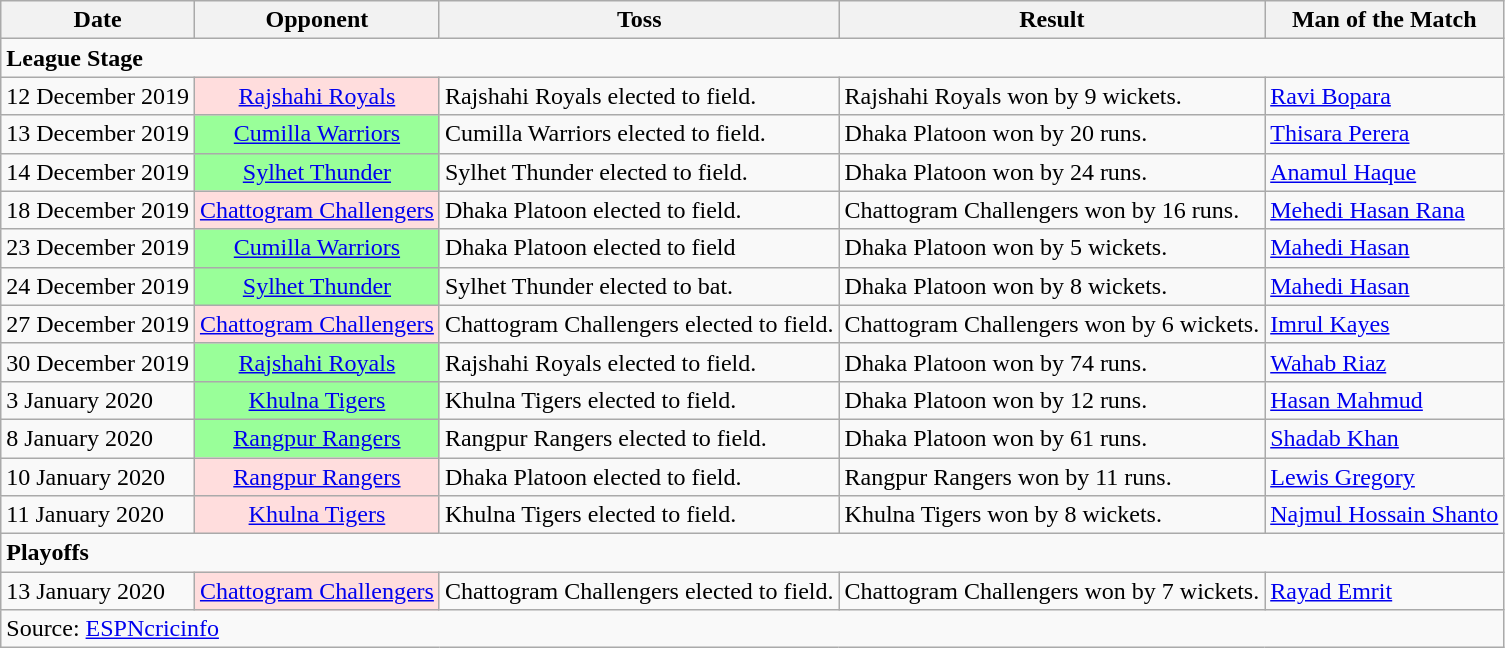<table class="wikitable">
<tr>
<th>Date</th>
<th>Opponent</th>
<th>Toss</th>
<th>Result</th>
<th>Man of the Match</th>
</tr>
<tr>
<td colspan="5"><strong>League Stage</strong></td>
</tr>
<tr>
<td>12 December 2019</td>
<td style="background: #FDD; text-align: center;"><a href='#'>Rajshahi Royals</a></td>
<td>Rajshahi Royals elected to field.</td>
<td>Rajshahi Royals won by 9 wickets.</td>
<td><a href='#'>Ravi Bopara</a></td>
</tr>
<tr>
<td>13 December 2019</td>
<td style="background: #99FF99; text-align: center;"><a href='#'>Cumilla Warriors</a></td>
<td>Cumilla Warriors elected to field.</td>
<td>Dhaka Platoon won by 20 runs.</td>
<td><a href='#'>Thisara Perera</a></td>
</tr>
<tr>
<td>14 December 2019</td>
<td style="background: #99FF99; text-align: center;"><a href='#'>Sylhet Thunder</a></td>
<td>Sylhet Thunder elected to field.</td>
<td>Dhaka Platoon won by 24 runs.</td>
<td><a href='#'>Anamul Haque</a></td>
</tr>
<tr>
<td>18 December 2019</td>
<td style="background: #FDD; text-align: center;"><a href='#'>Chattogram Challengers</a></td>
<td>Dhaka Platoon elected to field.</td>
<td>Chattogram Challengers won by 16 runs.</td>
<td><a href='#'>Mehedi Hasan Rana</a></td>
</tr>
<tr>
<td>23 December 2019</td>
<td style="background: #99FF99; text-align: center;"><a href='#'>Cumilla Warriors</a></td>
<td>Dhaka Platoon elected to field</td>
<td>Dhaka Platoon won by 5 wickets.</td>
<td><a href='#'>Mahedi Hasan</a></td>
</tr>
<tr>
<td>24 December 2019</td>
<td style="background: #99FF99; text-align: center;"><a href='#'>Sylhet Thunder</a></td>
<td>Sylhet Thunder elected to bat.</td>
<td>Dhaka Platoon won by 8 wickets.</td>
<td><a href='#'>Mahedi Hasan</a></td>
</tr>
<tr>
<td>27 December 2019</td>
<td style="background: #FDD; text-align: center;"><a href='#'>Chattogram Challengers</a></td>
<td>Chattogram Challengers elected to field.</td>
<td>Chattogram Challengers won by 6 wickets.</td>
<td><a href='#'>Imrul Kayes</a></td>
</tr>
<tr>
<td>30 December 2019</td>
<td style="background: #99FF99; text-align: center;"><a href='#'>Rajshahi Royals</a></td>
<td>Rajshahi Royals elected to field.</td>
<td>Dhaka Platoon won by 74 runs.</td>
<td><a href='#'>Wahab Riaz</a></td>
</tr>
<tr>
<td>3 January 2020</td>
<td style="background: #99FF99; text-align: center;"><a href='#'>Khulna Tigers</a></td>
<td>Khulna Tigers elected to field.</td>
<td>Dhaka Platoon won by 12 runs.</td>
<td><a href='#'>Hasan Mahmud</a></td>
</tr>
<tr>
<td>8 January 2020</td>
<td style="background: #99FF99; text-align: center;"><a href='#'>Rangpur Rangers</a></td>
<td>Rangpur Rangers elected to field.</td>
<td>Dhaka Platoon won by 61 runs.</td>
<td><a href='#'>Shadab Khan</a></td>
</tr>
<tr>
<td>10 January 2020</td>
<td style="background: #FDD; text-align: center;"><a href='#'>Rangpur Rangers</a></td>
<td>Dhaka Platoon elected to field.</td>
<td>Rangpur Rangers won by 11 runs.</td>
<td><a href='#'>Lewis Gregory</a></td>
</tr>
<tr>
<td>11 January 2020</td>
<td style="background: #FDD; text-align: center;"><a href='#'>Khulna Tigers</a></td>
<td>Khulna Tigers elected to field.</td>
<td>Khulna Tigers won by 8 wickets.</td>
<td><a href='#'>Najmul Hossain Shanto</a></td>
</tr>
<tr>
<td colspan="5"><strong>Playoffs</strong></td>
</tr>
<tr>
<td>13 January 2020</td>
<td style="background: #FDD; text-align: center;"><a href='#'>Chattogram Challengers</a></td>
<td>Chattogram Challengers elected to field.</td>
<td>Chattogram Challengers won by 7 wickets.</td>
<td><a href='#'>Rayad Emrit</a></td>
</tr>
<tr>
<td colspan="5">Source: <a href='#'>ESPNcricinfo</a></td>
</tr>
</table>
